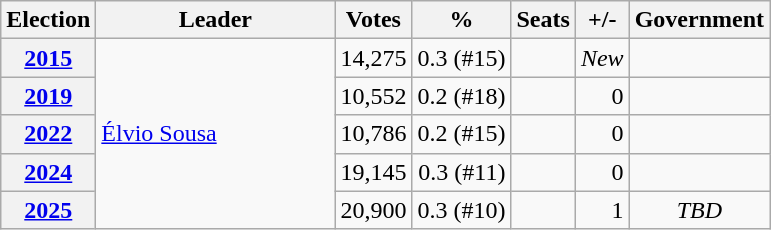<table class="wikitable" style="text-align:right;">
<tr>
<th>Election</th>
<th width="152px">Leader</th>
<th>Votes</th>
<th>%</th>
<th>Seats</th>
<th>+/-</th>
<th>Government</th>
</tr>
<tr>
<th><a href='#'>2015</a></th>
<td rowspan="5" align=left><a href='#'>Élvio Sousa</a></td>
<td>14,275</td>
<td>0.3 (#15)</td>
<td></td>
<td><em>New</em></td>
<td></td>
</tr>
<tr>
<th><a href='#'>2019</a></th>
<td>10,552</td>
<td>0.2 (#18)</td>
<td></td>
<td> 0</td>
<td></td>
</tr>
<tr>
<th><a href='#'>2022</a></th>
<td align=left>10,786</td>
<td>0.2 (#15)</td>
<td></td>
<td> 0</td>
<td></td>
</tr>
<tr>
<th><a href='#'>2024</a></th>
<td align=left>19,145</td>
<td>0.3 (#11)</td>
<td></td>
<td> 0</td>
<td></td>
</tr>
<tr>
<th><a href='#'>2025</a></th>
<td align=left>20,900</td>
<td>0.3 (#10)</td>
<td></td>
<td> 1</td>
<td align="center"><em>TBD</em></td>
</tr>
</table>
